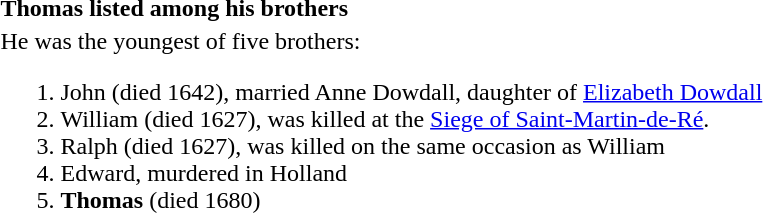<table>
<tr>
<th align="left">Thomas listed among his brothers</th>
</tr>
<tr>
<td>He was the youngest of five brothers:<br><ol><li>John (died 1642), married Anne Dowdall, daughter of <a href='#'>Elizabeth Dowdall</a></li><li>William (died 1627), was killed at the <a href='#'>Siege of Saint-Martin-de-Ré</a>.</li><li>Ralph (died 1627), was killed on the same occasion as William</li><li>Edward, murdered in Holland</li><li><strong>Thomas</strong> (died 1680)</li></ol></td>
</tr>
</table>
